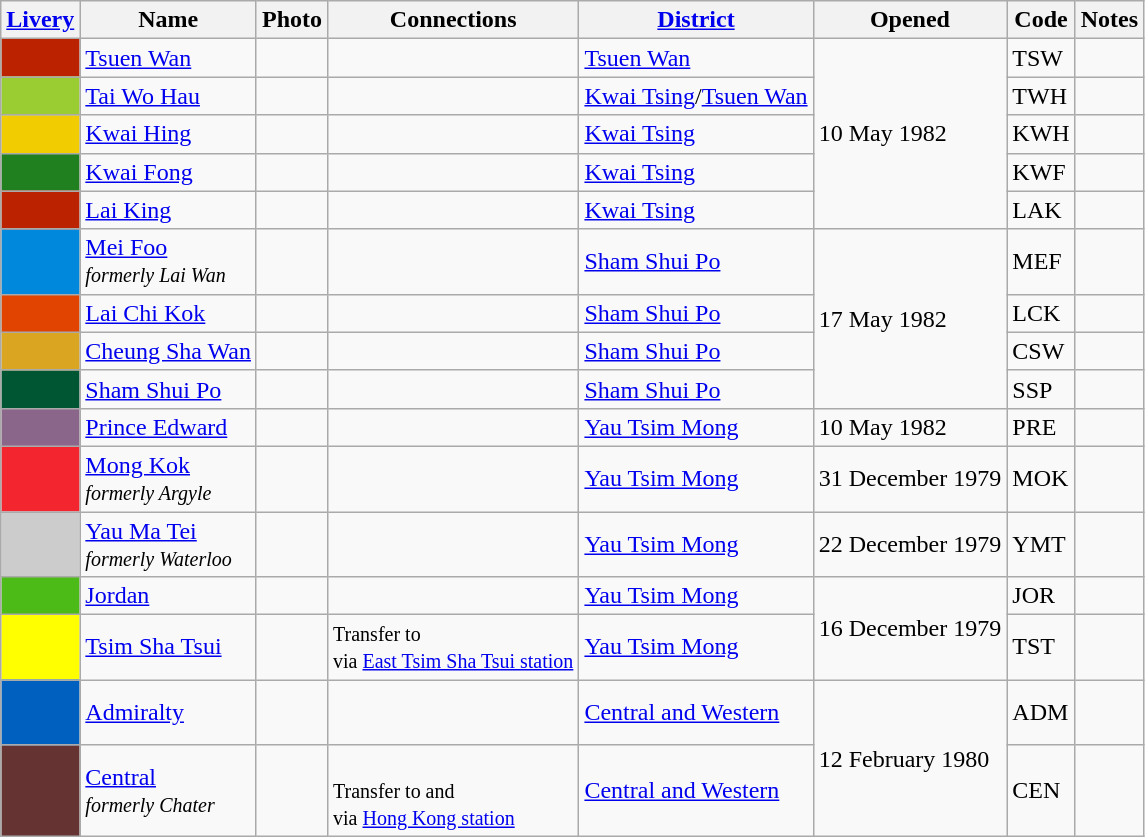<table class="wikitable sortable">
<tr>
<th class="unsortable"><a href='#'>Livery</a></th>
<th>Name</th>
<th class="unsortable">Photo</th>
<th>Connections</th>
<th><a href='#'>District</a></th>
<th data-sort-type="date">Opened</th>
<th>Code</th>
<th class="unsortable">Notes</th>
</tr>
<tr>
<td style="background:#BB2200;"></td>
<td><a href='#'>Tsuen Wan</a></td>
<td></td>
<td></td>
<td><a href='#'>Tsuen Wan</a></td>
<td rowspan="5">10 May 1982</td>
<td>TSW</td>
<td></td>
</tr>
<tr>
<td style="background:#9ACD32;"></td>
<td><a href='#'>Tai Wo Hau</a></td>
<td> </td>
<td></td>
<td><a href='#'>Kwai Tsing</a>/<a href='#'>Tsuen Wan</a></td>
<td>TWH</td>
<td></td>
</tr>
<tr>
<td style="background:#F1CC00;"></td>
<td><a href='#'>Kwai Hing</a></td>
<td></td>
<td></td>
<td><a href='#'>Kwai Tsing</a></td>
<td>KWH</td>
<td></td>
</tr>
<tr>
<td style="background:#208020;"></td>
<td><a href='#'>Kwai Fong</a></td>
<td></td>
<td></td>
<td><a href='#'>Kwai Tsing</a></td>
<td>KWF</td>
<td></td>
</tr>
<tr>
<td style="background:#BB2200;"></td>
<td><a href='#'>Lai King</a></td>
<td> </td>
<td></td>
<td><a href='#'>Kwai Tsing</a></td>
<td>LAK</td>
<td></td>
</tr>
<tr>
<td style="background:#0088DD;"></td>
<td><a href='#'>Mei Foo</a><br><small><em>formerly Lai Wan</em></small></td>
<td></td>
<td></td>
<td><a href='#'>Sham Shui Po</a></td>
<td rowspan="4">17 May 1982</td>
<td>MEF</td>
<td></td>
</tr>
<tr>
<td style="background:#E04400;"></td>
<td><a href='#'>Lai Chi Kok</a></td>
<td></td>
<td></td>
<td><a href='#'>Sham Shui Po</a></td>
<td>LCK</td>
<td></td>
</tr>
<tr>
<td style="background:#DAA520;"></td>
<td><a href='#'>Cheung Sha Wan</a></td>
<td></td>
<td></td>
<td><a href='#'>Sham Shui Po</a></td>
<td>CSW</td>
<td></td>
</tr>
<tr>
<td style="background:#005533;"></td>
<td><a href='#'>Sham Shui Po</a></td>
<td></td>
<td></td>
<td><a href='#'>Sham Shui Po</a></td>
<td>SSP</td>
<td></td>
</tr>
<tr>
<td style="background:#8B668B;"></td>
<td><a href='#'>Prince Edward</a></td>
<td></td>
<td></td>
<td><a href='#'>Yau Tsim Mong</a></td>
<td>10 May 1982</td>
<td>PRE</td>
<td></td>
</tr>
<tr>
<td style="background:#F3252E;"></td>
<td><a href='#'>Mong Kok</a><br><small><em>formerly Argyle</em></small></td>
<td></td>
<td></td>
<td><a href='#'>Yau Tsim Mong</a></td>
<td>31 December 1979</td>
<td>MOK</td>
<td></td>
</tr>
<tr>
<td style="background:#CCCCCC;"></td>
<td><a href='#'>Yau Ma Tei</a><br><small><em>formerly Waterloo</em></small></td>
<td></td>
<td></td>
<td><a href='#'>Yau Tsim Mong</a></td>
<td>22 December 1979</td>
<td>YMT</td>
<td></td>
</tr>
<tr>
<td style="background:#4CBB17;"></td>
<td><a href='#'>Jordan</a></td>
<td></td>
<td></td>
<td><a href='#'>Yau Tsim Mong</a></td>
<td rowspan="2">16 December 1979</td>
<td>JOR</td>
<td></td>
</tr>
<tr>
<td style="background:yellow;"></td>
<td><a href='#'>Tsim Sha Tsui</a></td>
<td></td>
<td><small>Transfer to <br>via <a href='#'>East Tsim Sha Tsui station</a></small></td>
<td><a href='#'>Yau Tsim Mong</a></td>
<td>TST</td>
<td></td>
</tr>
<tr>
<td style="background:#0060C0;"></td>
<td><a href='#'>Admiralty</a></td>
<td></td>
<td><br><br></td>
<td><a href='#'>Central and Western</a></td>
<td rowspan="2">12 February 1980</td>
<td>ADM</td>
<td></td>
</tr>
<tr>
<td style="background:#663333;"></td>
<td><a href='#'>Central</a><br><small><em>formerly Chater</em></small></td>
<td></td>
<td><br><small>Transfer to  and <br>via <a href='#'>Hong Kong station</a></small></td>
<td><a href='#'>Central and Western</a></td>
<td>CEN</td>
<td></td>
</tr>
</table>
